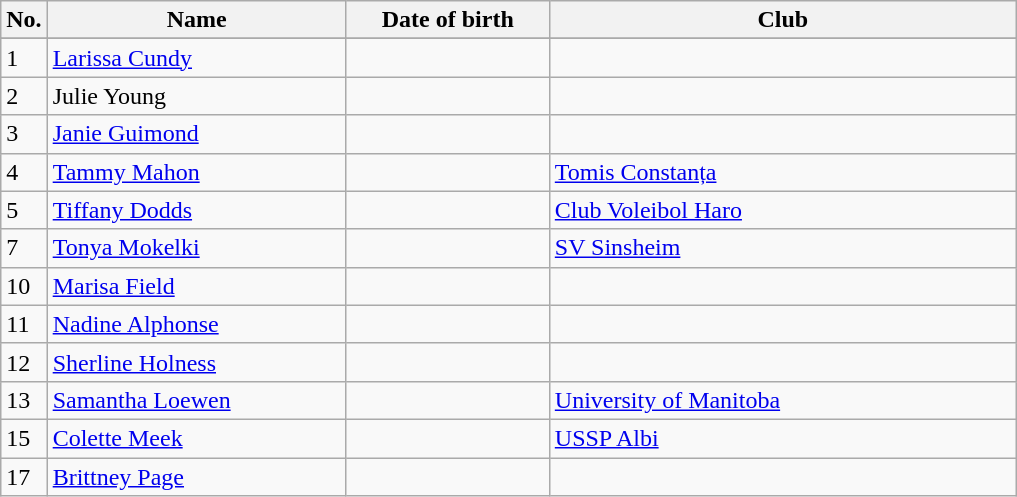<table class=wikitable sortable style=font-size:100%; text-align:center;>
<tr>
<th>No.</th>
<th style=width:12em>Name</th>
<th style=width:8em>Date of birth</th>
<th style=width:19em>Club</th>
</tr>
<tr>
</tr>
<tr ||>
</tr>
<tr>
<td>1</td>
<td><a href='#'>Larissa Cundy</a></td>
<td></td>
<td></td>
</tr>
<tr>
<td>2</td>
<td>Julie Young</td>
<td></td>
<td></td>
</tr>
<tr>
<td>3</td>
<td><a href='#'>Janie Guimond</a></td>
<td></td>
<td></td>
</tr>
<tr>
<td>4</td>
<td><a href='#'>Tammy Mahon</a></td>
<td></td>
<td><a href='#'>Tomis Constanța</a></td>
</tr>
<tr>
<td>5</td>
<td><a href='#'>Tiffany Dodds</a></td>
<td></td>
<td><a href='#'>Club Voleibol Haro</a></td>
</tr>
<tr>
<td>7</td>
<td><a href='#'>Tonya Mokelki</a></td>
<td></td>
<td><a href='#'>SV Sinsheim</a></td>
</tr>
<tr>
<td>10</td>
<td><a href='#'>Marisa Field</a></td>
<td></td>
<td></td>
</tr>
<tr>
<td>11</td>
<td><a href='#'>Nadine Alphonse</a></td>
<td></td>
<td></td>
</tr>
<tr>
<td>12</td>
<td><a href='#'>Sherline Holness</a></td>
<td></td>
<td></td>
</tr>
<tr>
<td>13</td>
<td><a href='#'>Samantha Loewen</a></td>
<td></td>
<td><a href='#'>University of Manitoba</a></td>
</tr>
<tr>
<td>15</td>
<td><a href='#'>Colette Meek</a></td>
<td></td>
<td><a href='#'>USSP Albi</a></td>
</tr>
<tr>
<td>17</td>
<td><a href='#'>Brittney Page</a></td>
<td></td>
<td></td>
</tr>
</table>
